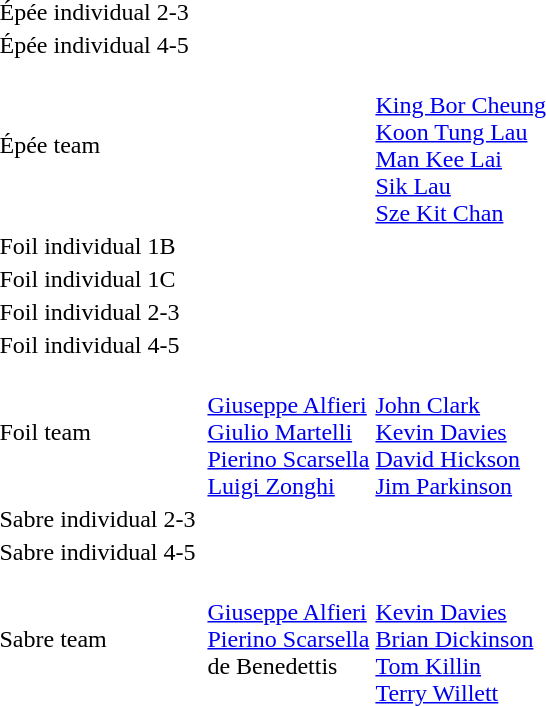<table>
<tr>
<td>Épée individual 2-3<br></td>
<td></td>
<td></td>
<td></td>
</tr>
<tr>
<td>Épée individual 4-5<br></td>
<td></td>
<td></td>
<td></td>
</tr>
<tr>
<td>Épée team<br></td>
<td></td>
<td></td>
<td> <br> <a href='#'>King Bor Cheung</a> <br> <a href='#'>Koon Tung Lau</a> <br> <a href='#'>Man Kee Lai</a> <br> <a href='#'>Sik Lau</a> <br><a href='#'>Sze Kit Chan</a></td>
</tr>
<tr>
<td>Foil individual 1B<br></td>
<td></td>
<td></td>
<td></td>
</tr>
<tr>
<td>Foil individual 1C<br></td>
<td></td>
<td></td>
<td></td>
</tr>
<tr>
<td>Foil individual 2-3<br></td>
<td></td>
<td></td>
<td></td>
</tr>
<tr>
<td>Foil individual 4-5<br></td>
<td></td>
<td></td>
<td></td>
</tr>
<tr>
<td>Foil team<br></td>
<td valign=top></td>
<td valign=top> <br> <a href='#'>Giuseppe Alfieri</a> <br> <a href='#'>Giulio Martelli</a> <br> <a href='#'>Pierino Scarsella</a> <br> <a href='#'>Luigi Zonghi</a></td>
<td valign=top> <br> <a href='#'>John Clark</a> <br> <a href='#'>Kevin Davies</a> <br> <a href='#'>David Hickson</a> <br> <a href='#'>Jim Parkinson</a></td>
</tr>
<tr>
<td>Sabre individual 2-3<br></td>
<td></td>
<td></td>
<td></td>
</tr>
<tr>
<td>Sabre individual 4-5<br></td>
<td></td>
<td></td>
<td></td>
</tr>
<tr>
<td>Sabre team<br></td>
<td valign=top></td>
<td valign=top> <br> <a href='#'>Giuseppe Alfieri</a> <br> <a href='#'>Pierino Scarsella</a> <br> de Benedettis</td>
<td valign=top> <br> <a href='#'>Kevin Davies</a> <br> <a href='#'>Brian Dickinson</a> <br> <a href='#'>Tom Killin</a> <br> <a href='#'>Terry Willett</a></td>
</tr>
</table>
